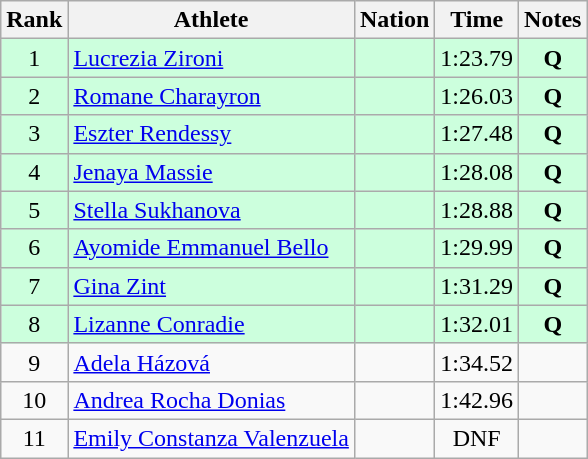<table class="wikitable sortable" style="text-align:center;">
<tr>
<th>Rank</th>
<th>Athlete</th>
<th>Nation</th>
<th>Time</th>
<th>Notes</th>
</tr>
<tr bgcolor=ccffdd>
<td>1</td>
<td align=left><a href='#'>Lucrezia Zironi</a></td>
<td align=left></td>
<td>1:23.79</td>
<td><strong>Q</strong></td>
</tr>
<tr bgcolor=ccffdd>
<td>2</td>
<td align=left><a href='#'>Romane Charayron</a></td>
<td align=left></td>
<td>1:26.03</td>
<td><strong>Q</strong></td>
</tr>
<tr bgcolor=ccffdd>
<td>3</td>
<td align=left><a href='#'>Eszter Rendessy</a></td>
<td align=left></td>
<td>1:27.48</td>
<td><strong>Q</strong></td>
</tr>
<tr bgcolor=ccffdd>
<td>4</td>
<td align=left><a href='#'>Jenaya Massie</a></td>
<td align=left></td>
<td>1:28.08</td>
<td><strong>Q</strong></td>
</tr>
<tr bgcolor=ccffdd>
<td>5</td>
<td align=left><a href='#'>Stella Sukhanova</a></td>
<td align=left></td>
<td>1:28.88</td>
<td><strong>Q</strong></td>
</tr>
<tr bgcolor=ccffdd>
<td>6</td>
<td align=left><a href='#'>Ayomide Emmanuel Bello</a></td>
<td align=left></td>
<td>1:29.99</td>
<td><strong>Q</strong></td>
</tr>
<tr bgcolor=ccffdd>
<td>7</td>
<td align=left><a href='#'>Gina Zint</a></td>
<td align=left></td>
<td>1:31.29</td>
<td><strong>Q</strong></td>
</tr>
<tr bgcolor=ccffdd>
<td>8</td>
<td align=left><a href='#'>Lizanne Conradie</a></td>
<td align=left></td>
<td>1:32.01</td>
<td><strong>Q</strong></td>
</tr>
<tr>
<td>9</td>
<td align=left><a href='#'>Adela Házová</a></td>
<td align=left></td>
<td>1:34.52</td>
<td></td>
</tr>
<tr>
<td>10</td>
<td align=left><a href='#'>Andrea Rocha Donias</a></td>
<td align=left></td>
<td>1:42.96</td>
<td></td>
</tr>
<tr>
<td>11</td>
<td align=left><a href='#'>Emily Constanza Valenzuela</a></td>
<td align=left></td>
<td>DNF</td>
<td></td>
</tr>
</table>
